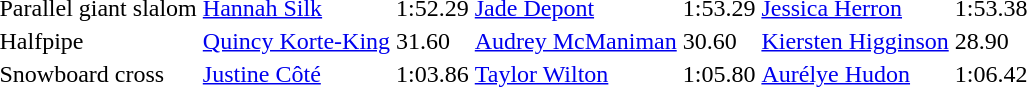<table>
<tr>
<td>Parallel giant slalom</td>
<td><a href='#'>Hannah Silk</a><br></td>
<td>1:52.29</td>
<td><a href='#'>Jade Depont</a><br></td>
<td>1:53.29</td>
<td><a href='#'>Jessica Herron</a><br></td>
<td>1:53.38</td>
</tr>
<tr>
<td>Halfpipe</td>
<td><a href='#'>Quincy Korte-King</a><br></td>
<td>31.60</td>
<td><a href='#'>Audrey McManiman</a><br></td>
<td>30.60</td>
<td><a href='#'>Kiersten Higginson</a><br></td>
<td>28.90</td>
</tr>
<tr>
<td>Snowboard cross</td>
<td><a href='#'>Justine Côté</a><br></td>
<td>1:03.86</td>
<td><a href='#'>Taylor Wilton</a><br></td>
<td>1:05.80</td>
<td><a href='#'>Aurélye Hudon</a><br></td>
<td>1:06.42</td>
</tr>
</table>
